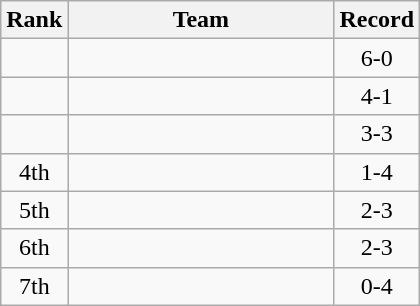<table class=wikitable style="text-align:center;">
<tr>
<th>Rank</th>
<th width=170>Team</th>
<th>Record</th>
</tr>
<tr>
<td></td>
<td align=left></td>
<td align=center>6-0</td>
</tr>
<tr>
<td></td>
<td align=left></td>
<td align=center>4-1</td>
</tr>
<tr>
<td></td>
<td align=left></td>
<td align=center>3-3</td>
</tr>
<tr>
<td>4th</td>
<td align=left></td>
<td align=center>1-4</td>
</tr>
<tr>
<td>5th</td>
<td align=left></td>
<td align=center>2-3</td>
</tr>
<tr>
<td>6th</td>
<td align=left></td>
<td align=center>2-3</td>
</tr>
<tr>
<td>7th</td>
<td align=left></td>
<td align=center>0-4</td>
</tr>
</table>
